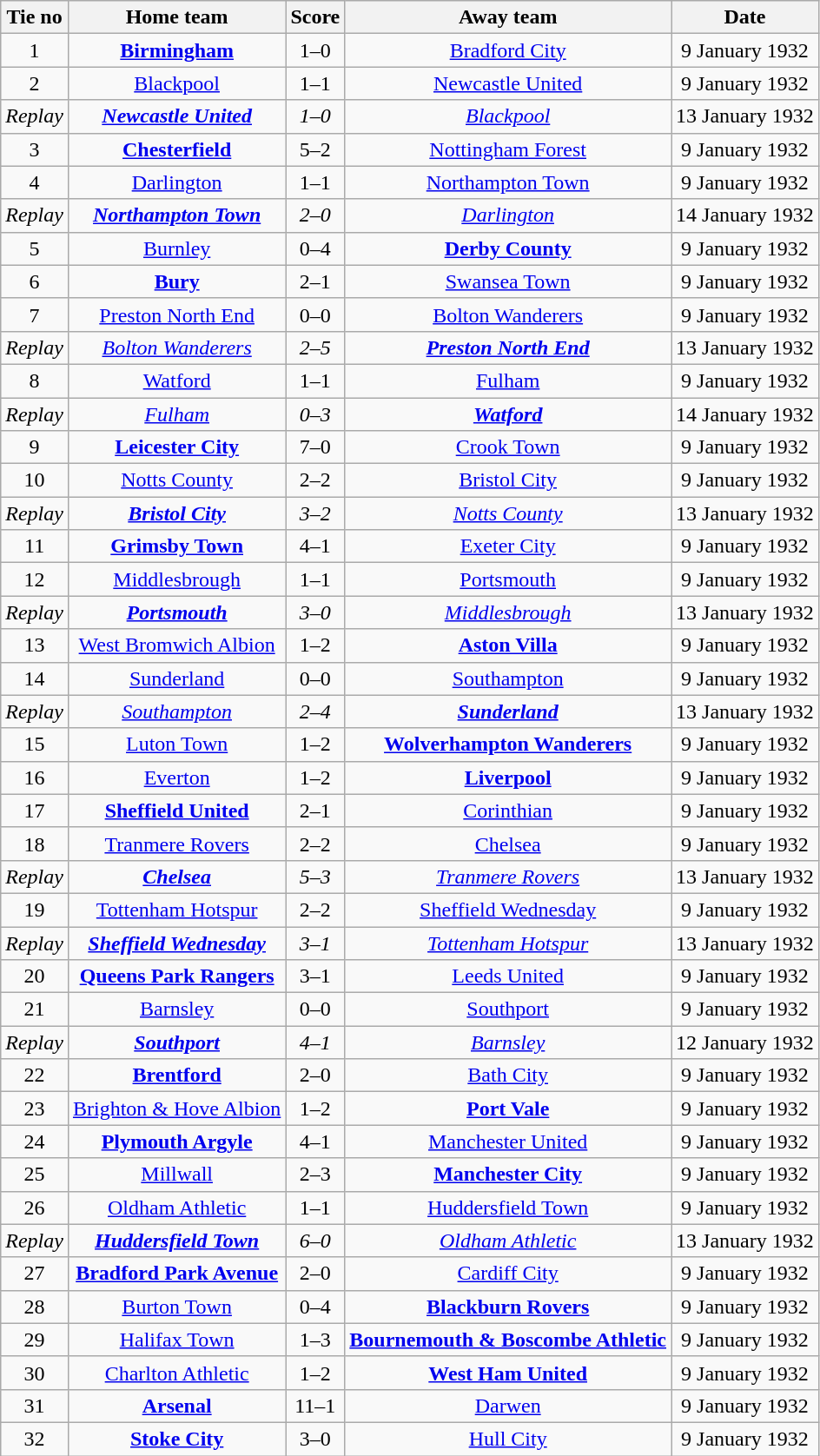<table class="wikitable" style="text-align: center">
<tr>
<th>Tie no</th>
<th>Home team</th>
<th>Score</th>
<th>Away team</th>
<th>Date</th>
</tr>
<tr>
<td>1</td>
<td><strong><a href='#'>Birmingham</a></strong></td>
<td>1–0</td>
<td><a href='#'>Bradford City</a></td>
<td>9 January 1932</td>
</tr>
<tr>
<td>2</td>
<td><a href='#'>Blackpool</a></td>
<td>1–1</td>
<td><a href='#'>Newcastle United</a></td>
<td>9 January 1932</td>
</tr>
<tr>
<td><em>Replay</em></td>
<td><strong><em><a href='#'>Newcastle United</a></em></strong></td>
<td><em>1–0</em></td>
<td><em><a href='#'>Blackpool</a></em></td>
<td>13 January 1932</td>
</tr>
<tr>
<td>3</td>
<td><strong><a href='#'>Chesterfield</a></strong></td>
<td>5–2</td>
<td><a href='#'>Nottingham Forest</a></td>
<td>9 January 1932</td>
</tr>
<tr>
<td>4</td>
<td><a href='#'>Darlington</a></td>
<td>1–1</td>
<td><a href='#'>Northampton Town</a></td>
<td>9 January 1932</td>
</tr>
<tr>
<td><em>Replay</em></td>
<td><strong><em><a href='#'>Northampton Town</a></em></strong></td>
<td><em>2–0</em></td>
<td><em><a href='#'>Darlington</a></em></td>
<td>14 January 1932</td>
</tr>
<tr>
<td>5</td>
<td><a href='#'>Burnley</a></td>
<td>0–4</td>
<td><strong><a href='#'>Derby County</a></strong></td>
<td>9 January 1932</td>
</tr>
<tr>
<td>6</td>
<td><strong><a href='#'>Bury</a></strong></td>
<td>2–1</td>
<td><a href='#'>Swansea Town</a></td>
<td>9 January 1932</td>
</tr>
<tr>
<td>7</td>
<td><a href='#'>Preston North End</a></td>
<td>0–0</td>
<td><a href='#'>Bolton Wanderers</a></td>
<td>9 January 1932</td>
</tr>
<tr>
<td><em>Replay</em></td>
<td><em><a href='#'>Bolton Wanderers</a></em></td>
<td><em>2–5</em></td>
<td><strong><em><a href='#'>Preston North End</a></em></strong></td>
<td>13 January 1932</td>
</tr>
<tr>
<td>8</td>
<td><a href='#'>Watford</a></td>
<td>1–1</td>
<td><a href='#'>Fulham</a></td>
<td>9 January 1932</td>
</tr>
<tr>
<td><em>Replay</em></td>
<td><em><a href='#'>Fulham</a></em></td>
<td><em>0–3</em></td>
<td><strong><em><a href='#'>Watford</a></em></strong></td>
<td>14 January 1932</td>
</tr>
<tr>
<td>9</td>
<td><strong><a href='#'>Leicester City</a></strong></td>
<td>7–0</td>
<td><a href='#'>Crook Town</a></td>
<td>9 January 1932</td>
</tr>
<tr>
<td>10</td>
<td><a href='#'>Notts County</a></td>
<td>2–2</td>
<td><a href='#'>Bristol City</a></td>
<td>9 January 1932</td>
</tr>
<tr>
<td><em>Replay</em></td>
<td><strong><em><a href='#'>Bristol City</a></em></strong></td>
<td><em>3–2</em></td>
<td><em><a href='#'>Notts County</a></em></td>
<td>13 January 1932</td>
</tr>
<tr>
<td>11</td>
<td><strong><a href='#'>Grimsby Town</a></strong></td>
<td>4–1</td>
<td><a href='#'>Exeter City</a></td>
<td>9 January 1932</td>
</tr>
<tr>
<td>12</td>
<td><a href='#'>Middlesbrough</a></td>
<td>1–1</td>
<td><a href='#'>Portsmouth</a></td>
<td>9 January 1932</td>
</tr>
<tr>
<td><em>Replay</em></td>
<td><strong><em><a href='#'>Portsmouth</a></em></strong></td>
<td><em>3–0</em></td>
<td><em><a href='#'>Middlesbrough</a></em></td>
<td>13 January 1932</td>
</tr>
<tr>
<td>13</td>
<td><a href='#'>West Bromwich Albion</a></td>
<td>1–2</td>
<td><strong><a href='#'>Aston Villa</a></strong></td>
<td>9 January 1932</td>
</tr>
<tr>
<td>14</td>
<td><a href='#'>Sunderland</a></td>
<td>0–0</td>
<td><a href='#'>Southampton</a></td>
<td>9 January 1932</td>
</tr>
<tr>
<td><em>Replay</em></td>
<td><em><a href='#'>Southampton</a></em></td>
<td><em>2–4</em></td>
<td><strong><em><a href='#'>Sunderland</a></em></strong></td>
<td>13 January 1932</td>
</tr>
<tr>
<td>15</td>
<td><a href='#'>Luton Town</a></td>
<td>1–2</td>
<td><strong><a href='#'>Wolverhampton Wanderers</a></strong></td>
<td>9 January 1932</td>
</tr>
<tr>
<td>16</td>
<td><a href='#'>Everton</a></td>
<td>1–2</td>
<td><strong><a href='#'>Liverpool</a></strong></td>
<td>9 January 1932</td>
</tr>
<tr>
<td>17</td>
<td><strong><a href='#'>Sheffield United</a></strong></td>
<td>2–1</td>
<td><a href='#'>Corinthian</a></td>
<td>9 January 1932</td>
</tr>
<tr>
<td>18</td>
<td><a href='#'>Tranmere Rovers</a></td>
<td>2–2</td>
<td><a href='#'>Chelsea</a></td>
<td>9 January 1932</td>
</tr>
<tr>
<td><em>Replay</em></td>
<td><strong><em><a href='#'>Chelsea</a></em></strong></td>
<td><em>5–3</em></td>
<td><em><a href='#'>Tranmere Rovers</a></em></td>
<td>13 January 1932</td>
</tr>
<tr>
<td>19</td>
<td><a href='#'>Tottenham Hotspur</a></td>
<td>2–2</td>
<td><a href='#'>Sheffield Wednesday</a></td>
<td>9 January 1932</td>
</tr>
<tr>
<td><em>Replay</em></td>
<td><strong><em><a href='#'>Sheffield Wednesday</a></em></strong></td>
<td><em>3–1</em></td>
<td><em><a href='#'>Tottenham Hotspur</a></em></td>
<td>13 January 1932</td>
</tr>
<tr>
<td>20</td>
<td><strong><a href='#'>Queens Park Rangers</a></strong></td>
<td>3–1</td>
<td><a href='#'>Leeds United</a></td>
<td>9 January 1932</td>
</tr>
<tr>
<td>21</td>
<td><a href='#'>Barnsley</a></td>
<td>0–0</td>
<td><a href='#'>Southport</a></td>
<td>9 January 1932</td>
</tr>
<tr>
<td><em>Replay</em></td>
<td><strong><em><a href='#'>Southport</a></em></strong></td>
<td><em>4–1</em></td>
<td><em><a href='#'>Barnsley</a></em></td>
<td>12 January 1932</td>
</tr>
<tr>
<td>22</td>
<td><strong><a href='#'>Brentford</a></strong></td>
<td>2–0</td>
<td><a href='#'>Bath City</a></td>
<td>9 January 1932</td>
</tr>
<tr>
<td>23</td>
<td><a href='#'>Brighton & Hove Albion</a></td>
<td>1–2</td>
<td><strong><a href='#'>Port Vale</a></strong></td>
<td>9 January 1932</td>
</tr>
<tr>
<td>24</td>
<td><strong><a href='#'>Plymouth Argyle</a></strong></td>
<td>4–1</td>
<td><a href='#'>Manchester United</a></td>
<td>9 January 1932</td>
</tr>
<tr>
<td>25</td>
<td><a href='#'>Millwall</a></td>
<td>2–3</td>
<td><strong><a href='#'>Manchester City</a></strong></td>
<td>9 January 1932</td>
</tr>
<tr>
<td>26</td>
<td><a href='#'>Oldham Athletic</a></td>
<td>1–1</td>
<td><a href='#'>Huddersfield Town</a></td>
<td>9 January 1932</td>
</tr>
<tr>
<td><em>Replay</em></td>
<td><strong><em><a href='#'>Huddersfield Town</a></em></strong></td>
<td><em>6–0</em></td>
<td><em><a href='#'>Oldham Athletic</a></em></td>
<td>13 January 1932</td>
</tr>
<tr>
<td>27</td>
<td><strong><a href='#'>Bradford Park Avenue</a></strong></td>
<td>2–0</td>
<td><a href='#'>Cardiff City</a></td>
<td>9 January 1932</td>
</tr>
<tr>
<td>28</td>
<td><a href='#'>Burton Town</a></td>
<td>0–4</td>
<td><strong><a href='#'>Blackburn Rovers</a></strong></td>
<td>9 January 1932</td>
</tr>
<tr>
<td>29</td>
<td><a href='#'>Halifax Town</a></td>
<td>1–3</td>
<td><strong><a href='#'>Bournemouth & Boscombe Athletic</a></strong></td>
<td>9 January 1932</td>
</tr>
<tr>
<td>30</td>
<td><a href='#'>Charlton Athletic</a></td>
<td>1–2</td>
<td><strong><a href='#'>West Ham United</a></strong></td>
<td>9 January 1932</td>
</tr>
<tr>
<td>31</td>
<td><strong><a href='#'>Arsenal</a></strong></td>
<td>11–1</td>
<td><a href='#'>Darwen</a></td>
<td>9 January 1932</td>
</tr>
<tr>
<td>32</td>
<td><strong><a href='#'>Stoke City</a></strong></td>
<td>3–0</td>
<td><a href='#'>Hull City</a></td>
<td>9 January 1932</td>
</tr>
</table>
